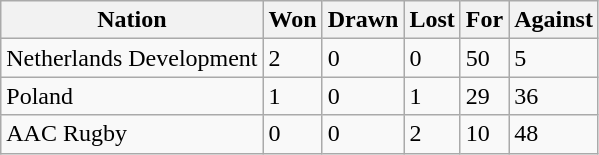<table class="wikitable">
<tr>
<th>Nation</th>
<th>Won</th>
<th>Drawn</th>
<th>Lost</th>
<th>For</th>
<th>Against</th>
</tr>
<tr>
<td>Netherlands Development</td>
<td>2</td>
<td>0</td>
<td>0</td>
<td>50</td>
<td>5</td>
</tr>
<tr>
<td>Poland</td>
<td>1</td>
<td>0</td>
<td>1</td>
<td>29</td>
<td>36</td>
</tr>
<tr>
<td>AAC Rugby</td>
<td>0</td>
<td>0</td>
<td>2</td>
<td>10</td>
<td>48</td>
</tr>
</table>
